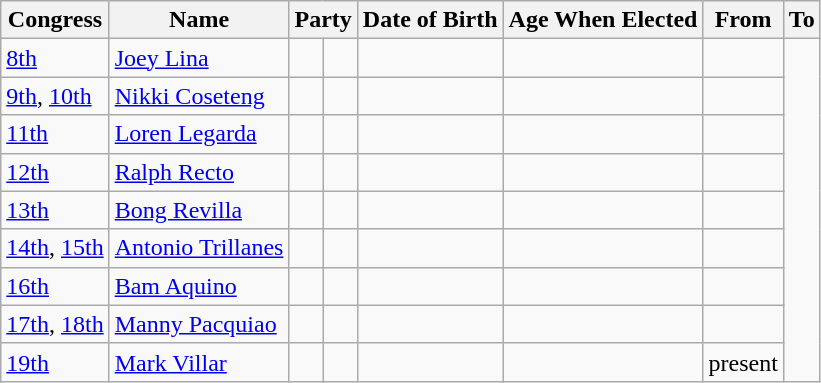<table class="wikitable">
<tr>
<th>Congress</th>
<th>Name</th>
<th colspan="2">Party</th>
<th>Date of Birth</th>
<th>Age When Elected</th>
<th>From</th>
<th>To</th>
</tr>
<tr>
<td><a href='#'>8th</a></td>
<td><a href='#'>Joey Lina</a></td>
<td></td>
<td></td>
<td></td>
<td></td>
<td></td>
</tr>
<tr>
<td><a href='#'>9th</a>, <a href='#'>10th</a></td>
<td><a href='#'>Nikki Coseteng</a></td>
<td></td>
<td></td>
<td></td>
<td></td>
<td></td>
</tr>
<tr>
<td><a href='#'>11th</a></td>
<td><a href='#'>Loren Legarda</a></td>
<td></td>
<td></td>
<td></td>
<td></td>
<td></td>
</tr>
<tr>
<td><a href='#'>12th</a></td>
<td><a href='#'>Ralph Recto</a></td>
<td></td>
<td></td>
<td></td>
<td></td>
<td></td>
</tr>
<tr>
<td><a href='#'>13th</a></td>
<td><a href='#'>Bong Revilla</a></td>
<td></td>
<td></td>
<td></td>
<td></td>
<td></td>
</tr>
<tr>
<td><a href='#'>14th</a>, <a href='#'>15th</a></td>
<td><a href='#'>Antonio Trillanes</a></td>
<td></td>
<td></td>
<td></td>
<td></td>
<td></td>
</tr>
<tr>
<td><a href='#'>16th</a></td>
<td><a href='#'>Bam Aquino</a></td>
<td></td>
<td></td>
<td></td>
<td></td>
<td></td>
</tr>
<tr>
<td><a href='#'>17th</a>, <a href='#'>18th</a></td>
<td><a href='#'>Manny Pacquiao</a></td>
<td></td>
<td></td>
<td></td>
<td></td>
<td></td>
</tr>
<tr>
<td><a href='#'>19th</a></td>
<td><a href='#'>Mark Villar</a></td>
<td></td>
<td></td>
<td></td>
<td></td>
<td>present</td>
</tr>
</table>
